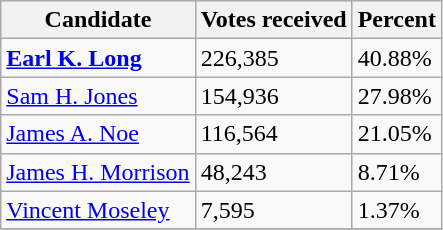<table class="wikitable">
<tr>
<th>Candidate</th>
<th>Votes received</th>
<th>Percent</th>
</tr>
<tr>
<td><strong><a href='#'>Earl K. Long</a></strong></td>
<td>226,385</td>
<td>40.88%</td>
</tr>
<tr>
<td><a href='#'>Sam H. Jones</a></td>
<td>154,936</td>
<td>27.98%</td>
</tr>
<tr>
<td><a href='#'>James A. Noe</a></td>
<td>116,564</td>
<td>21.05%</td>
</tr>
<tr>
<td><a href='#'>James H. Morrison</a></td>
<td>48,243</td>
<td>8.71%</td>
</tr>
<tr>
<td><a href='#'>Vincent Moseley</a></td>
<td>7,595</td>
<td>1.37%</td>
</tr>
<tr>
</tr>
</table>
